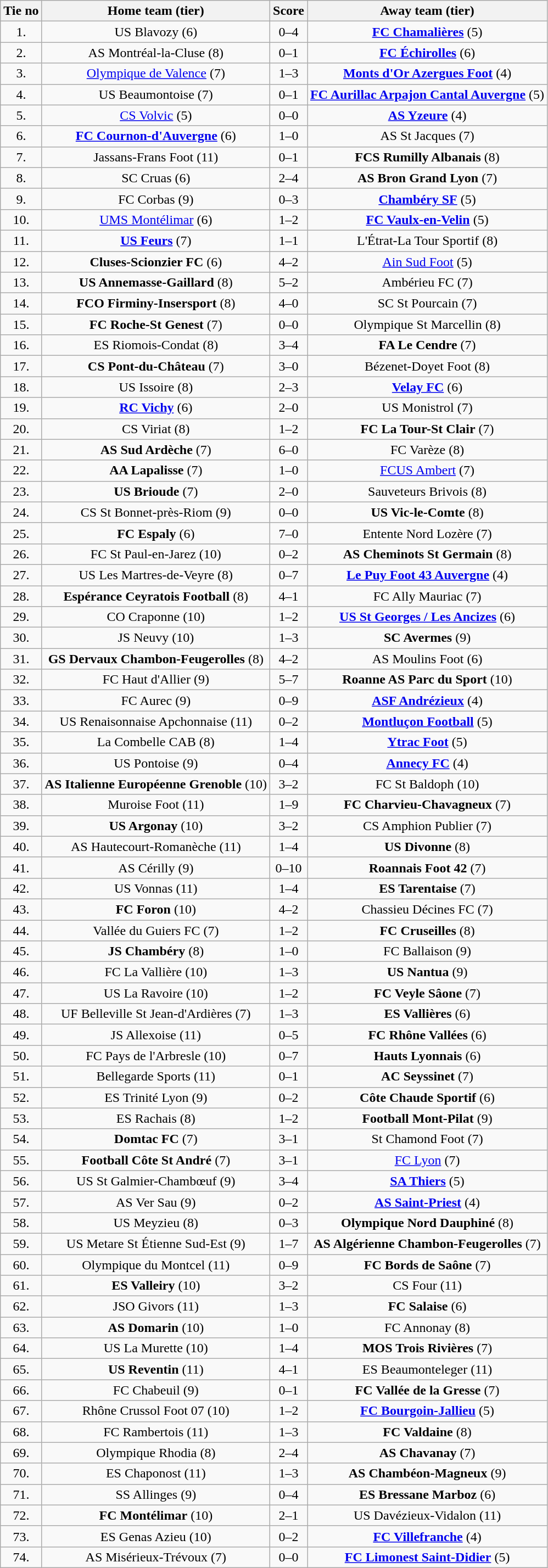<table class="wikitable" style="text-align: center">
<tr>
<th>Tie no</th>
<th>Home team (tier)</th>
<th>Score</th>
<th>Away team (tier)</th>
</tr>
<tr>
<td>1.</td>
<td>US Blavozy (6)</td>
<td>0–4</td>
<td><strong><a href='#'>FC Chamalières</a></strong> (5)</td>
</tr>
<tr>
<td>2.</td>
<td>AS Montréal-la-Cluse (8)</td>
<td>0–1</td>
<td><strong><a href='#'>FC Échirolles</a></strong> (6)</td>
</tr>
<tr>
<td>3.</td>
<td><a href='#'>Olympique de Valence</a> (7)</td>
<td>1–3</td>
<td><strong><a href='#'>Monts d'Or Azergues Foot</a></strong> (4)</td>
</tr>
<tr>
<td>4.</td>
<td>US Beaumontoise (7)</td>
<td>0–1</td>
<td><strong><a href='#'>FC Aurillac Arpajon Cantal Auvergne</a></strong> (5)</td>
</tr>
<tr>
<td>5.</td>
<td><a href='#'>CS Volvic</a> (5)</td>
<td>0–0 </td>
<td><strong><a href='#'>AS Yzeure</a></strong> (4)</td>
</tr>
<tr>
<td>6.</td>
<td><strong><a href='#'>FC Cournon-d'Auvergne</a></strong> (6)</td>
<td>1–0 </td>
<td>AS St Jacques (7)</td>
</tr>
<tr>
<td>7.</td>
<td>Jassans-Frans Foot (11)</td>
<td>0–1</td>
<td><strong>FCS Rumilly Albanais</strong> (8)</td>
</tr>
<tr>
<td>8.</td>
<td>SC Cruas (6)</td>
<td>2–4</td>
<td><strong>AS Bron Grand Lyon</strong> (7)</td>
</tr>
<tr>
<td>9.</td>
<td>FC Corbas (9)</td>
<td>0–3</td>
<td><strong><a href='#'>Chambéry SF</a></strong> (5)</td>
</tr>
<tr>
<td>10.</td>
<td><a href='#'>UMS Montélimar</a> (6)</td>
<td>1–2 </td>
<td><strong><a href='#'>FC Vaulx-en-Velin</a></strong> (5)</td>
</tr>
<tr>
<td>11.</td>
<td><strong><a href='#'>US Feurs</a></strong> (7)</td>
<td>1–1 </td>
<td>L'Étrat-La Tour Sportif (8)</td>
</tr>
<tr>
<td>12.</td>
<td><strong>Cluses-Scionzier FC</strong> (6)</td>
<td>4–2</td>
<td><a href='#'>Ain Sud Foot</a> (5)</td>
</tr>
<tr>
<td>13.</td>
<td><strong>US Annemasse-Gaillard</strong> (8)</td>
<td>5–2</td>
<td>Ambérieu FC (7)</td>
</tr>
<tr>
<td>14.</td>
<td><strong>FCO Firminy-Insersport</strong> (8)</td>
<td>4–0</td>
<td>SC St Pourcain (7)</td>
</tr>
<tr>
<td>15.</td>
<td><strong>FC Roche-St Genest</strong> (7)</td>
<td>0–0 </td>
<td>Olympique St Marcellin (8)</td>
</tr>
<tr>
<td>16.</td>
<td>ES Riomois-Condat (8)</td>
<td>3–4</td>
<td><strong>FA Le Cendre</strong> (7)</td>
</tr>
<tr>
<td>17.</td>
<td><strong>CS Pont-du-Château</strong> (7)</td>
<td>3–0</td>
<td>Bézenet-Doyet Foot (8)</td>
</tr>
<tr>
<td>18.</td>
<td>US Issoire (8)</td>
<td>2–3</td>
<td><strong><a href='#'>Velay FC</a></strong> (6)</td>
</tr>
<tr>
<td>19.</td>
<td><strong><a href='#'>RC Vichy</a></strong> (6)</td>
<td>2–0</td>
<td>US Monistrol (7)</td>
</tr>
<tr>
<td>20.</td>
<td>CS Viriat (8)</td>
<td>1–2</td>
<td><strong>FC La Tour-St Clair</strong> (7)</td>
</tr>
<tr>
<td>21.</td>
<td><strong>AS Sud Ardèche</strong> (7)</td>
<td>6–0</td>
<td>FC Varèze (8)</td>
</tr>
<tr>
<td>22.</td>
<td><strong>AA Lapalisse</strong> (7)</td>
<td>1–0 </td>
<td><a href='#'>FCUS Ambert</a> (7)</td>
</tr>
<tr>
<td>23.</td>
<td><strong>US Brioude</strong> (7)</td>
<td>2–0</td>
<td>Sauveteurs Brivois (8)</td>
</tr>
<tr>
<td>24.</td>
<td>CS St Bonnet-près-Riom (9)</td>
<td>0–0 </td>
<td><strong>US Vic-le-Comte</strong> (8)</td>
</tr>
<tr>
<td>25.</td>
<td><strong>FC Espaly</strong> (6)</td>
<td>7–0</td>
<td>Entente Nord Lozère (7)</td>
</tr>
<tr>
<td>26.</td>
<td>FC St Paul-en-Jarez (10)</td>
<td>0–2</td>
<td><strong>AS Cheminots St Germain</strong> (8)</td>
</tr>
<tr>
<td>27.</td>
<td>US Les Martres-de-Veyre (8)</td>
<td>0–7</td>
<td><strong><a href='#'>Le Puy Foot 43 Auvergne</a></strong> (4)</td>
</tr>
<tr>
<td>28.</td>
<td><strong>Espérance Ceyratois Football</strong> (8)</td>
<td>4–1</td>
<td>FC Ally Mauriac (7)</td>
</tr>
<tr>
<td>29.</td>
<td>CO Craponne (10)</td>
<td>1–2</td>
<td><strong><a href='#'>US St Georges / Les Ancizes</a></strong> (6)</td>
</tr>
<tr>
<td>30.</td>
<td>JS Neuvy (10)</td>
<td>1–3</td>
<td><strong>SC Avermes</strong> (9)</td>
</tr>
<tr>
<td>31.</td>
<td><strong>GS Dervaux Chambon-Feugerolles</strong> (8)</td>
<td>4–2</td>
<td>AS Moulins Foot (6)</td>
</tr>
<tr>
<td>32.</td>
<td>FC Haut d'Allier (9)</td>
<td>5–7</td>
<td><strong>Roanne AS Parc du Sport</strong> (10)</td>
</tr>
<tr>
<td>33.</td>
<td>FC Aurec (9)</td>
<td>0–9</td>
<td><strong><a href='#'>ASF Andrézieux</a></strong> (4)</td>
</tr>
<tr>
<td>34.</td>
<td>US Renaisonnaise Apchonnaise (11)</td>
<td>0–2</td>
<td><strong><a href='#'>Montluçon Football</a></strong> (5)</td>
</tr>
<tr>
<td>35.</td>
<td>La Combelle CAB (8)</td>
<td>1–4</td>
<td><strong><a href='#'>Ytrac Foot</a></strong> (5)</td>
</tr>
<tr>
<td>36.</td>
<td>US Pontoise (9)</td>
<td>0–4</td>
<td><strong><a href='#'>Annecy FC</a></strong> (4)</td>
</tr>
<tr>
<td>37.</td>
<td><strong>AS Italienne Européenne Grenoble</strong> (10)</td>
<td>3–2 </td>
<td>FC St Baldoph (10)</td>
</tr>
<tr>
<td>38.</td>
<td>Muroise Foot (11)</td>
<td>1–9</td>
<td><strong>FC Charvieu-Chavagneux</strong> (7)</td>
</tr>
<tr>
<td>39.</td>
<td><strong>US Argonay</strong> (10)</td>
<td>3–2</td>
<td>CS Amphion Publier (7)</td>
</tr>
<tr>
<td>40.</td>
<td>AS Hautecourt-Romanèche (11)</td>
<td>1–4</td>
<td><strong>US Divonne</strong> (8)</td>
</tr>
<tr>
<td>41.</td>
<td>AS Cérilly (9)</td>
<td>0–10</td>
<td><strong>Roannais Foot 42</strong> (7)</td>
</tr>
<tr>
<td>42.</td>
<td>US Vonnas (11)</td>
<td>1–4</td>
<td><strong>ES Tarentaise</strong> (7)</td>
</tr>
<tr>
<td>43.</td>
<td><strong>FC Foron</strong> (10)</td>
<td>4–2</td>
<td>Chassieu Décines FC (7)</td>
</tr>
<tr>
<td>44.</td>
<td>Vallée du Guiers FC (7)</td>
<td>1–2</td>
<td><strong>FC Cruseilles</strong> (8)</td>
</tr>
<tr>
<td>45.</td>
<td><strong>JS Chambéry</strong> (8)</td>
<td>1–0 </td>
<td>FC Ballaison (9)</td>
</tr>
<tr>
<td>46.</td>
<td>FC La Vallière (10)</td>
<td>1–3</td>
<td><strong>US Nantua</strong> (9)</td>
</tr>
<tr>
<td>47.</td>
<td>US La Ravoire (10)</td>
<td>1–2 </td>
<td><strong>FC Veyle Sâone</strong> (7)</td>
</tr>
<tr>
<td>48.</td>
<td>UF Belleville St Jean-d'Ardières (7)</td>
<td>1–3</td>
<td><strong>ES Vallières</strong> (6)</td>
</tr>
<tr>
<td>49.</td>
<td>JS Allexoise (11)</td>
<td>0–5</td>
<td><strong>FC Rhône Vallées</strong> (6)</td>
</tr>
<tr>
<td>50.</td>
<td>FC Pays de l'Arbresle (10)</td>
<td>0–7</td>
<td><strong>Hauts Lyonnais</strong> (6)</td>
</tr>
<tr>
<td>51.</td>
<td>Bellegarde Sports (11)</td>
<td>0–1</td>
<td><strong>AC Seyssinet</strong> (7)</td>
</tr>
<tr>
<td>52.</td>
<td>ES Trinité Lyon (9)</td>
<td>0–2 </td>
<td><strong>Côte Chaude Sportif</strong> (6)</td>
</tr>
<tr>
<td>53.</td>
<td>ES Rachais (8)</td>
<td>1–2</td>
<td><strong>Football Mont-Pilat</strong> (9)</td>
</tr>
<tr>
<td>54.</td>
<td><strong>Domtac FC</strong> (7)</td>
<td>3–1 </td>
<td>St Chamond Foot (7)</td>
</tr>
<tr>
<td>55.</td>
<td><strong>Football Côte St André</strong> (7)</td>
<td>3–1</td>
<td><a href='#'>FC Lyon</a> (7)</td>
</tr>
<tr>
<td>56.</td>
<td>US St Galmier-Chambœuf (9)</td>
<td>3–4</td>
<td><strong><a href='#'>SA Thiers</a></strong> (5)</td>
</tr>
<tr>
<td>57.</td>
<td>AS Ver Sau (9)</td>
<td>0–2</td>
<td><strong><a href='#'>AS Saint-Priest</a></strong> (4)</td>
</tr>
<tr>
<td>58.</td>
<td>US Meyzieu (8)</td>
<td>0–3</td>
<td><strong>Olympique Nord Dauphiné</strong> (8)</td>
</tr>
<tr>
<td>59.</td>
<td>US Metare St Étienne Sud-Est (9)</td>
<td>1–7</td>
<td><strong>AS Algérienne Chambon-Feugerolles</strong> (7)</td>
</tr>
<tr>
<td>60.</td>
<td>Olympique du Montcel (11)</td>
<td>0–9</td>
<td><strong>FC Bords de Saône</strong> (7)</td>
</tr>
<tr>
<td>61.</td>
<td><strong>ES Valleiry</strong> (10)</td>
<td>3–2 </td>
<td>CS Four (11)</td>
</tr>
<tr>
<td>62.</td>
<td>JSO Givors (11)</td>
<td>1–3</td>
<td><strong>FC Salaise</strong> (6)</td>
</tr>
<tr>
<td>63.</td>
<td><strong>AS Domarin</strong> (10)</td>
<td>1–0</td>
<td>FC Annonay (8)</td>
</tr>
<tr>
<td>64.</td>
<td>US La Murette (10)</td>
<td>1–4</td>
<td><strong>MOS Trois Rivières</strong> (7)</td>
</tr>
<tr>
<td>65.</td>
<td><strong>US Reventin</strong> (11)</td>
<td>4–1 </td>
<td>ES Beaumonteleger (11)</td>
</tr>
<tr>
<td>66.</td>
<td>FC Chabeuil (9)</td>
<td>0–1</td>
<td><strong>FC Vallée de la Gresse</strong> (7)</td>
</tr>
<tr>
<td>67.</td>
<td>Rhône Crussol Foot 07 (10)</td>
<td>1–2</td>
<td><strong><a href='#'>FC Bourgoin-Jallieu</a></strong> (5)</td>
</tr>
<tr>
<td>68.</td>
<td>FC Rambertois (11)</td>
<td>1–3</td>
<td><strong>FC Valdaine</strong> (8)</td>
</tr>
<tr>
<td>69.</td>
<td>Olympique Rhodia (8)</td>
<td>2–4</td>
<td><strong>AS Chavanay</strong> (7)</td>
</tr>
<tr>
<td>70.</td>
<td>ES Chaponost (11)</td>
<td>1–3</td>
<td><strong>AS Chambéon-Magneux</strong> (9)</td>
</tr>
<tr>
<td>71.</td>
<td>SS Allinges (9)</td>
<td>0–4</td>
<td><strong>ES Bressane Marboz</strong> (6)</td>
</tr>
<tr>
<td>72.</td>
<td><strong>FC Montélimar</strong> (10)</td>
<td>2–1</td>
<td>US Davézieux-Vidalon (11)</td>
</tr>
<tr>
<td>73.</td>
<td>ES Genas Azieu (10)</td>
<td>0–2</td>
<td><strong><a href='#'>FC Villefranche</a></strong> (4)</td>
</tr>
<tr>
<td>74.</td>
<td>AS Misérieux-Trévoux (7)</td>
<td>0–0 </td>
<td><strong><a href='#'>FC Limonest Saint-Didier</a></strong> (5)</td>
</tr>
</table>
